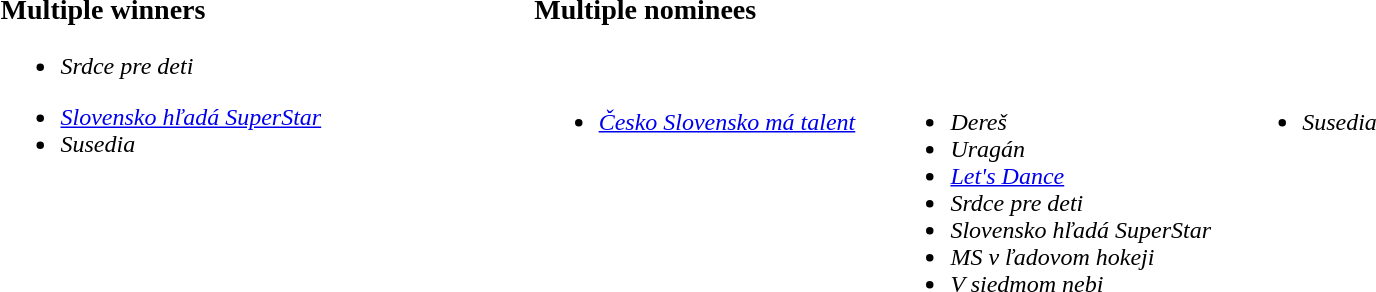<table border=0|>
<tr>
<td valign=top width=25%><br><h3>Multiple winners</h3><ul><li><em>Srdce pre deti</em></li></ul><ul><li><em><a href='#'>Slovensko hľadá SuperStar</a></em></li><li><em>Susedia</em></li></ul></td>
<td valign=top width=50%><br><h3>Multiple nominees</h3><table border=0|>
<tr>
<td valign=top width=25%><br><ul><li><em><a href='#'>Česko Slovensko má talent</a></em></li></ul></td>
<td valign=top width=25%><br><ul><li><em>Dereš</em></li><li><em>Uragán</em></li><li><em><a href='#'>Let's Dance</a></em></li><li><em>Srdce pre deti</em></li><li><em>Slovensko hľadá SuperStar</em></li><li><em>MS v ľadovom hokeji</em></li><li><em>V siedmom nebi</em></li></ul></td>
<td valign=top width=25%><br><ul><li><em>Susedia</em></li></ul></td>
</tr>
</table>
</td>
</tr>
</table>
